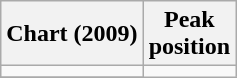<table class="wikitable">
<tr>
<th>Chart (2009)</th>
<th>Peak<br>position</th>
</tr>
<tr>
<td></td>
</tr>
<tr>
</tr>
</table>
